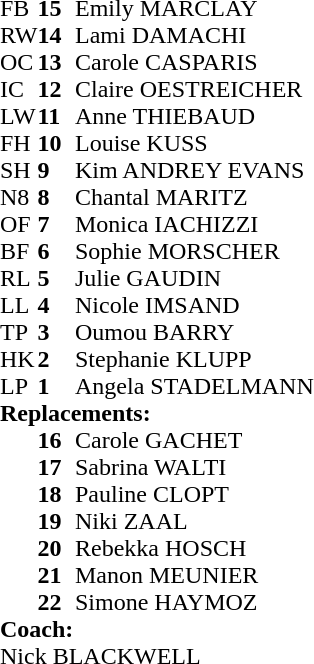<table cellspacing="0" cellpadding="0">
<tr>
<th width="25"></th>
<th width="25"></th>
</tr>
<tr>
<td>FB</td>
<td><strong>15</strong></td>
<td>Emily MARCLAY</td>
<td></td>
<td></td>
</tr>
<tr>
<td>RW</td>
<td><strong>14</strong></td>
<td>Lami DAMACHI</td>
<td></td>
<td></td>
</tr>
<tr>
<td>OC</td>
<td><strong>13</strong></td>
<td>Carole CASPARIS</td>
<td></td>
<td></td>
</tr>
<tr>
<td>IC</td>
<td><strong>12</strong></td>
<td>Claire OESTREICHER</td>
<td></td>
<td></td>
</tr>
<tr>
<td>LW</td>
<td><strong>11</strong></td>
<td>Anne THIEBAUD</td>
<td></td>
<td></td>
</tr>
<tr>
<td>FH</td>
<td><strong>10</strong></td>
<td>Louise KUSS</td>
<td></td>
<td></td>
</tr>
<tr>
<td>SH</td>
<td><strong>9</strong></td>
<td>Kim ANDREY EVANS</td>
<td></td>
<td></td>
</tr>
<tr>
<td>N8</td>
<td><strong>8</strong></td>
<td>Chantal MARITZ</td>
<td></td>
<td></td>
</tr>
<tr>
<td>OF</td>
<td><strong>7</strong></td>
<td>Monica IACHIZZI</td>
<td></td>
<td></td>
</tr>
<tr>
<td>BF</td>
<td><strong>6</strong></td>
<td>Sophie MORSCHER</td>
<td></td>
<td></td>
</tr>
<tr>
<td>RL</td>
<td><strong>5</strong></td>
<td>Julie GAUDIN</td>
<td></td>
<td></td>
</tr>
<tr>
<td>LL</td>
<td><strong>4</strong></td>
<td>Nicole IMSAND</td>
<td></td>
<td></td>
</tr>
<tr>
<td>TP</td>
<td><strong>3</strong></td>
<td>Oumou BARRY</td>
<td></td>
<td></td>
</tr>
<tr>
<td>HK</td>
<td><strong>2</strong></td>
<td>Stephanie KLUPP</td>
<td></td>
<td></td>
</tr>
<tr>
<td>LP</td>
<td><strong>1</strong></td>
<td>Angela STADELMANN</td>
<td></td>
<td></td>
</tr>
<tr>
<td colspan="3"><strong>Replacements:</strong></td>
</tr>
<tr>
<td></td>
<td><strong>16</strong></td>
<td>Carole GACHET</td>
<td></td>
<td></td>
</tr>
<tr>
<td></td>
<td><strong>17</strong></td>
<td>Sabrina WALTI</td>
<td></td>
<td></td>
</tr>
<tr>
<td></td>
<td><strong>18</strong></td>
<td>Pauline CLOPT</td>
<td></td>
<td></td>
</tr>
<tr>
<td></td>
<td><strong>19</strong></td>
<td>Niki ZAAL</td>
<td></td>
<td></td>
</tr>
<tr>
<td></td>
<td><strong>20</strong></td>
<td>Rebekka HOSCH</td>
<td></td>
<td></td>
</tr>
<tr>
<td></td>
<td><strong>21</strong></td>
<td>Manon MEUNIER</td>
<td></td>
<td></td>
</tr>
<tr>
<td></td>
<td><strong>22</strong></td>
<td>Simone HAYMOZ</td>
<td></td>
<td></td>
</tr>
<tr>
<td></td>
<td></td>
<td></td>
<td></td>
<td></td>
</tr>
<tr>
<td colspan="3"><strong>Coach:</strong></td>
</tr>
<tr>
<td colspan="4">Nick BLACKWELL</td>
</tr>
</table>
